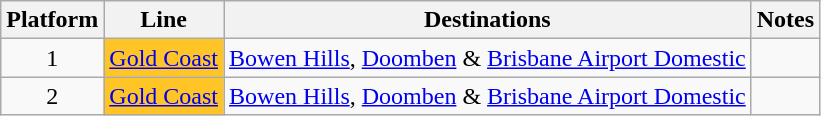<table class="wikitable" style="float: none; margin: 0.5em; ">
<tr>
<th>Platform</th>
<th>Line</th>
<th>Destinations</th>
<th>Notes</th>
</tr>
<tr>
<td rowspan="1" style="text-align:center;">1</td>
<td style="background:#FFC425"><a href='#'><span>Gold Coast</span></a></td>
<td><a href='#'>Bowen Hills</a>, <a href='#'>Doomben</a> & <a href='#'>Brisbane Airport Domestic</a></td>
<td></td>
</tr>
<tr>
<td rowspan="1" style="text-align:center;">2</td>
<td style=background:#FFC425><a href='#'><span>Gold Coast</span></a></td>
<td><a href='#'>Bowen Hills</a>, <a href='#'>Doomben</a> & <a href='#'>Brisbane Airport Domestic</a></td>
<td></td>
</tr>
</table>
